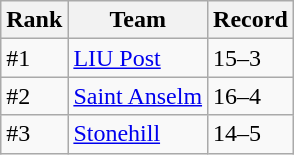<table class="wikitable">
<tr>
<th>Rank</th>
<th>Team</th>
<th>Record</th>
</tr>
<tr>
<td>#1</td>
<td><a href='#'>LIU Post</a></td>
<td>15–3</td>
</tr>
<tr>
<td>#2</td>
<td><a href='#'>Saint Anselm</a></td>
<td>16–4</td>
</tr>
<tr>
<td>#3</td>
<td><a href='#'>Stonehill</a></td>
<td>14–5</td>
</tr>
</table>
